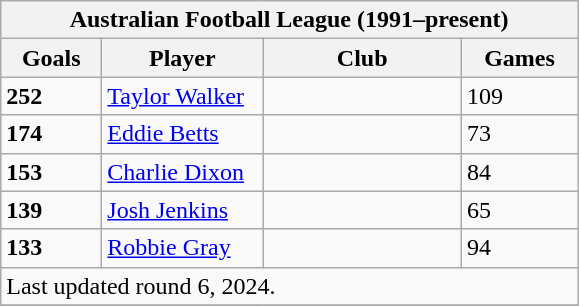<table class="wikitable">
<tr>
<th colspan=4>Australian Football League (1991–present)</th>
</tr>
<tr>
<th style="width:60px;">Goals</th>
<th style="width:100px;">Player</th>
<th style="width:125px;">Club</th>
<th style="width:70px;">Games</th>
</tr>
<tr>
<td><strong>252</strong></td>
<td><a href='#'>Taylor Walker</a></td>
<td></td>
<td>109</td>
</tr>
<tr>
<td><strong>174</strong></td>
<td><a href='#'>Eddie Betts</a></td>
<td><br></td>
<td>73</td>
</tr>
<tr>
<td><strong>153</strong></td>
<td><a href='#'>Charlie Dixon</a></td>
<td><br></td>
<td>84</td>
</tr>
<tr>
<td><strong>139</strong></td>
<td><a href='#'>Josh Jenkins</a></td>
<td><br></td>
<td>65</td>
</tr>
<tr>
<td><strong>133</strong></td>
<td><a href='#'>Robbie Gray</a></td>
<td></td>
<td>94</td>
</tr>
<tr>
<td colspan="4">Last updated round 6, 2024.</td>
</tr>
<tr>
</tr>
</table>
